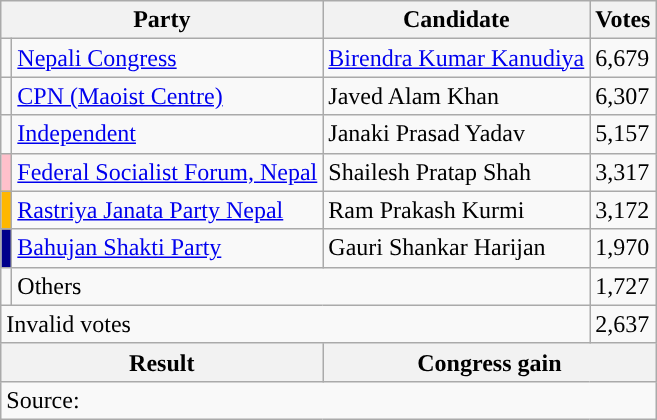<table class="wikitable">
<tr>
<th colspan="2">Party</th>
<th>Candidate</th>
<th>Votes</th>
</tr>
<tr>
<td style="background-color:"></td>
<td><a href='#'>Nepali Congress</a></td>
<td><a href='#'>Birendra Kumar Kanudiya</a></td>
<td>6,679</td>
</tr>
<tr>
<td style="background-color:"></td>
<td><a href='#'>CPN (Maoist Centre)</a></td>
<td>Javed Alam Khan</td>
<td>6,307</td>
</tr>
<tr>
<td style="background-color:"></td>
<td><a href='#'>Independent</a></td>
<td>Janaki Prasad Yadav</td>
<td>5,157</td>
</tr>
<tr>
<td style="background-color:pink"></td>
<td><a href='#'>Federal Socialist Forum, Nepal</a></td>
<td>Shailesh Pratap Shah</td>
<td>3,317</td>
</tr>
<tr>
<td style="background-color:#ffb700"></td>
<td><a href='#'>Rastriya Janata Party Nepal</a></td>
<td>Ram Prakash Kurmi</td>
<td>3,172</td>
</tr>
<tr>
<td style="background-color:darkblue"></td>
<td><a href='#'>Bahujan Shakti Party</a></td>
<td>Gauri Shankar Harijan</td>
<td>1,970</td>
</tr>
<tr>
<td></td>
<td colspan="2">Others</td>
<td>1,727</td>
</tr>
<tr>
<td colspan="3">Invalid votes</td>
<td>2,637</td>
</tr>
<tr>
<th colspan="2">Result</th>
<th colspan="2">Congress gain</th>
</tr>
<tr>
<td colspan="4">Source: </td>
</tr>
</table>
